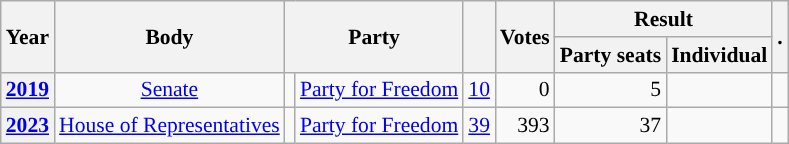<table class="wikitable plainrowheaders sortable" border=2 cellpadding=4 cellspacing=0 style="border: 1px #aaa solid; font-size: 90%; text-align:center;">
<tr>
<th scope="col" rowspan=2>Year</th>
<th scope="col" rowspan=2>Body</th>
<th scope="col" colspan=2 rowspan=2>Party</th>
<th scope="col" rowspan=2></th>
<th scope="col" rowspan=2>Votes</th>
<th scope="colgroup" colspan=2>Result</th>
<th scope="col" rowspan=2 class="unsortable">.</th>
</tr>
<tr>
<th scope="col">Party seats</th>
<th scope="col">Individual</th>
</tr>
<tr>
<th scope="row"><a href='#'>2019</a></th>
<td><a href='#'>Senate</a></td>
<td style="background-color:"></td>
<td><a href='#'>Party for Freedom</a></td>
<td style=text-align:right><a href='#'>10</a></td>
<td style=text-align:right>0</td>
<td style=text-align:right>5</td>
<td></td>
<td></td>
</tr>
<tr>
<th scope="row"><a href='#'>2023</a></th>
<td><a href='#'>House of Representatives</a></td>
<td style="background-color:"></td>
<td><a href='#'>Party for Freedom</a></td>
<td style=text-align:right><a href='#'>39</a></td>
<td style=text-align:right>393</td>
<td style=text-align:right>37</td>
<td></td>
<td></td>
</tr>
</table>
